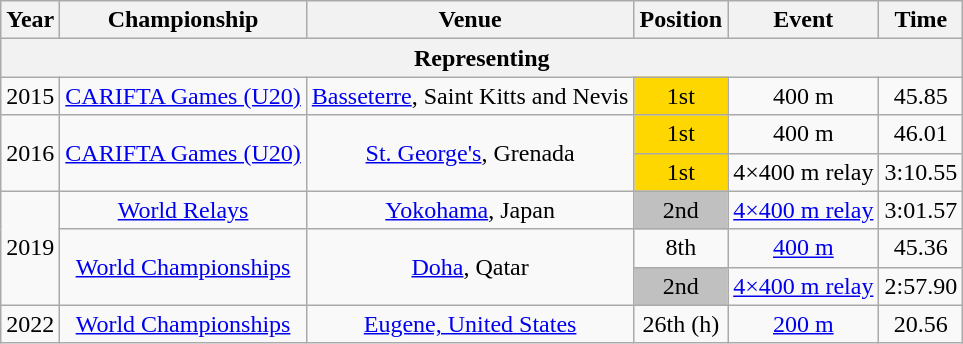<table class=wikitable style=text-align:center>
<tr>
<th>Year</th>
<th>Championship</th>
<th>Venue</th>
<th>Position</th>
<th>Event</th>
<th>Time</th>
</tr>
<tr>
<th colspan="6">Representing </th>
</tr>
<tr>
<td>2015</td>
<td><a href='#'>CARIFTA Games (U20)</a></td>
<td><a href='#'>Basseterre</a>, Saint Kitts and Nevis</td>
<td bgcolor=gold>1st</td>
<td>400 m</td>
<td>45.85</td>
</tr>
<tr>
<td rowspan=2>2016</td>
<td rowspan=2><a href='#'>CARIFTA Games (U20)</a></td>
<td rowspan=2><a href='#'>St. George's</a>, Grenada</td>
<td bgcolor=gold>1st</td>
<td>400 m</td>
<td>46.01</td>
</tr>
<tr>
<td bgcolor=gold>1st</td>
<td>4×400 m relay</td>
<td>3:10.55</td>
</tr>
<tr>
<td rowspan=3>2019</td>
<td><a href='#'>World Relays</a></td>
<td><a href='#'>Yokohama</a>, Japan</td>
<td bgcolor=silver>2nd</td>
<td><a href='#'>4×400 m relay</a></td>
<td>3:01.57</td>
</tr>
<tr>
<td rowspan=2><a href='#'>World Championships</a></td>
<td rowspan=2><a href='#'>Doha</a>, Qatar</td>
<td>8th</td>
<td><a href='#'>400 m</a></td>
<td>45.36</td>
</tr>
<tr>
<td bgcolor=silver>2nd</td>
<td><a href='#'>4×400 m relay</a></td>
<td>2:57.90</td>
</tr>
<tr>
<td>2022</td>
<td><a href='#'>World Championships</a></td>
<td><a href='#'>Eugene, United States</a></td>
<td>26th (h)</td>
<td><a href='#'>200 m</a></td>
<td>20.56</td>
</tr>
</table>
